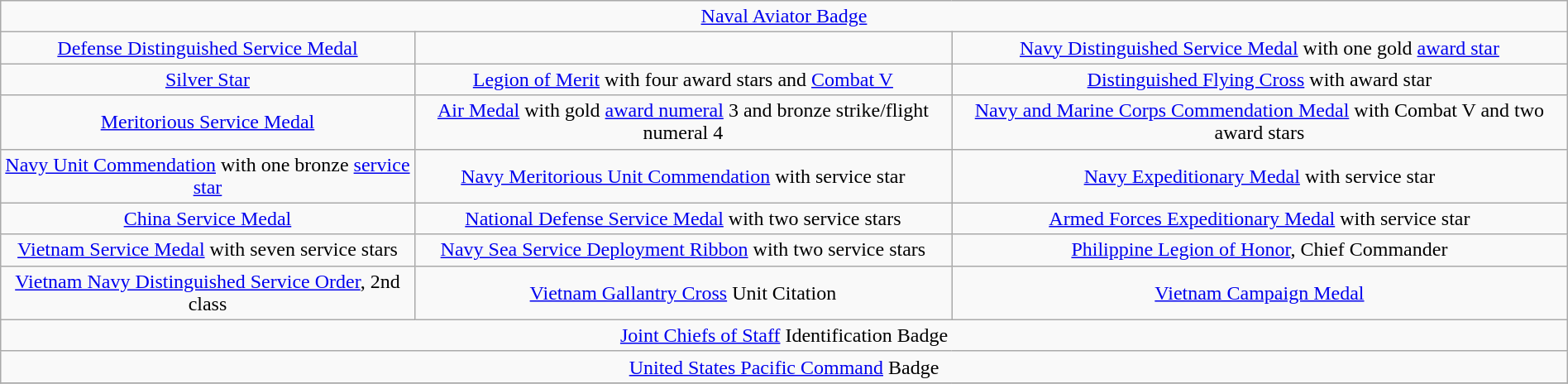<table class="wikitable" style="margin:1em auto; text-align:center;">
<tr>
<td colspan="3"><a href='#'>Naval Aviator Badge</a></td>
</tr>
<tr>
<td><a href='#'>Defense Distinguished Service Medal</a></td>
<td></td>
<td><a href='#'>Navy Distinguished Service Medal</a> with one gold <a href='#'>award star</a></td>
</tr>
<tr>
<td><a href='#'>Silver Star</a></td>
<td><a href='#'>Legion of Merit</a> with four award stars and <a href='#'>Combat V</a></td>
<td><a href='#'>Distinguished Flying Cross</a> with award star</td>
</tr>
<tr>
<td><a href='#'>Meritorious Service Medal</a></td>
<td><a href='#'>Air Medal</a> with gold <a href='#'>award numeral</a> 3 and bronze strike/flight numeral 4</td>
<td><a href='#'>Navy and Marine Corps Commendation Medal</a> with Combat V and two award stars</td>
</tr>
<tr>
<td><a href='#'>Navy Unit Commendation</a> with one bronze <a href='#'>service star</a></td>
<td><a href='#'>Navy Meritorious Unit Commendation</a> with service star</td>
<td><a href='#'>Navy Expeditionary Medal</a> with service star</td>
</tr>
<tr>
<td><a href='#'>China Service Medal</a></td>
<td><a href='#'>National Defense Service Medal</a> with two service stars</td>
<td><a href='#'>Armed Forces Expeditionary Medal</a> with service star</td>
</tr>
<tr>
<td><a href='#'>Vietnam Service Medal</a> with seven service stars</td>
<td><a href='#'>Navy Sea Service Deployment Ribbon</a> with two service stars</td>
<td><a href='#'>Philippine Legion of Honor</a>, Chief Commander</td>
</tr>
<tr>
<td><a href='#'>Vietnam Navy Distinguished Service Order</a>, 2nd class</td>
<td><a href='#'>Vietnam Gallantry Cross</a> Unit Citation</td>
<td><a href='#'>Vietnam Campaign Medal</a></td>
</tr>
<tr>
<td colspan="3"><a href='#'>Joint Chiefs of Staff</a> Identification Badge</td>
</tr>
<tr>
<td colspan="3"><a href='#'>United States Pacific Command</a> Badge</td>
</tr>
<tr>
</tr>
</table>
